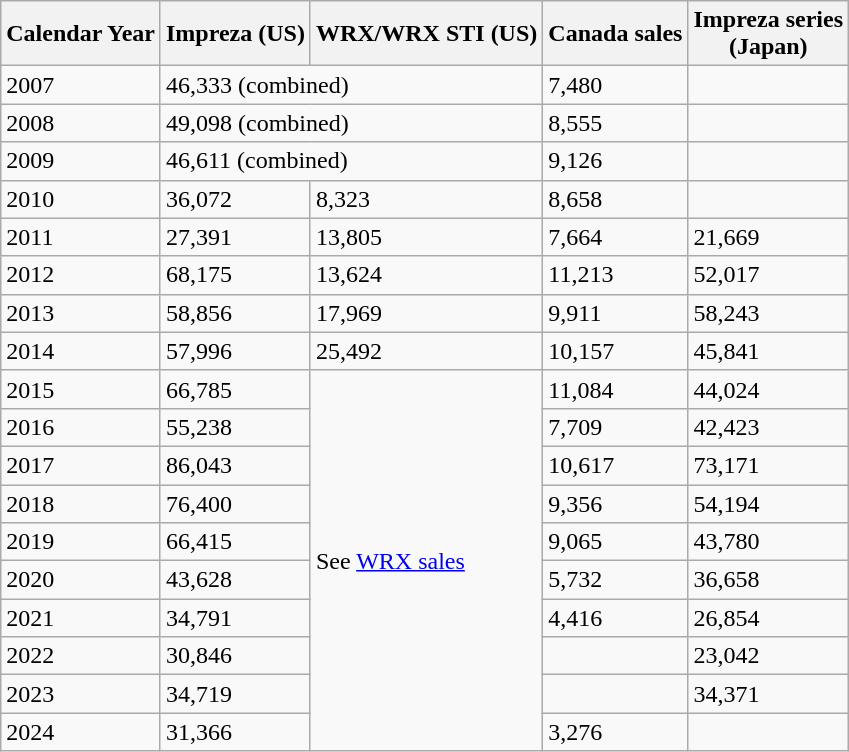<table class="wikitable">
<tr>
<th>Calendar Year</th>
<th>Impreza (US)</th>
<th>WRX/WRX STI (US)</th>
<th>Canada sales</th>
<th>Impreza series<br>(Japan)</th>
</tr>
<tr>
<td>2007</td>
<td colspan="2">46,333 (combined)</td>
<td>7,480</td>
<td></td>
</tr>
<tr>
<td>2008</td>
<td colspan="2">49,098 (combined)</td>
<td>8,555</td>
<td></td>
</tr>
<tr>
<td>2009</td>
<td colspan="2">46,611 (combined)</td>
<td>9,126</td>
<td></td>
</tr>
<tr>
<td>2010</td>
<td>36,072</td>
<td>8,323</td>
<td>8,658</td>
<td></td>
</tr>
<tr>
<td>2011</td>
<td>27,391</td>
<td>13,805</td>
<td>7,664</td>
<td>21,669</td>
</tr>
<tr>
<td>2012</td>
<td>68,175</td>
<td>13,624</td>
<td>11,213</td>
<td>52,017</td>
</tr>
<tr>
<td>2013</td>
<td>58,856</td>
<td>17,969</td>
<td>9,911</td>
<td>58,243</td>
</tr>
<tr>
<td>2014</td>
<td>57,996</td>
<td>25,492</td>
<td>10,157</td>
<td>45,841</td>
</tr>
<tr>
<td>2015</td>
<td>66,785</td>
<td rowspan=10>See <a href='#'>WRX sales</a></td>
<td>11,084</td>
<td>44,024</td>
</tr>
<tr>
<td>2016</td>
<td>55,238</td>
<td>7,709</td>
<td>42,423</td>
</tr>
<tr>
<td>2017</td>
<td>86,043</td>
<td>10,617</td>
<td>73,171</td>
</tr>
<tr>
<td>2018</td>
<td>76,400</td>
<td>9,356</td>
<td>54,194</td>
</tr>
<tr>
<td>2019</td>
<td>66,415</td>
<td>9,065</td>
<td>43,780</td>
</tr>
<tr>
<td>2020</td>
<td>43,628</td>
<td>5,732</td>
<td>36,658</td>
</tr>
<tr>
<td>2021</td>
<td>34,791</td>
<td>4,416</td>
<td>26,854</td>
</tr>
<tr>
<td>2022</td>
<td>30,846</td>
<td></td>
<td>23,042</td>
</tr>
<tr>
<td>2023</td>
<td>34,719</td>
<td></td>
<td>34,371</td>
</tr>
<tr>
<td>2024</td>
<td>31,366</td>
<td>3,276</td>
<td></td>
</tr>
</table>
